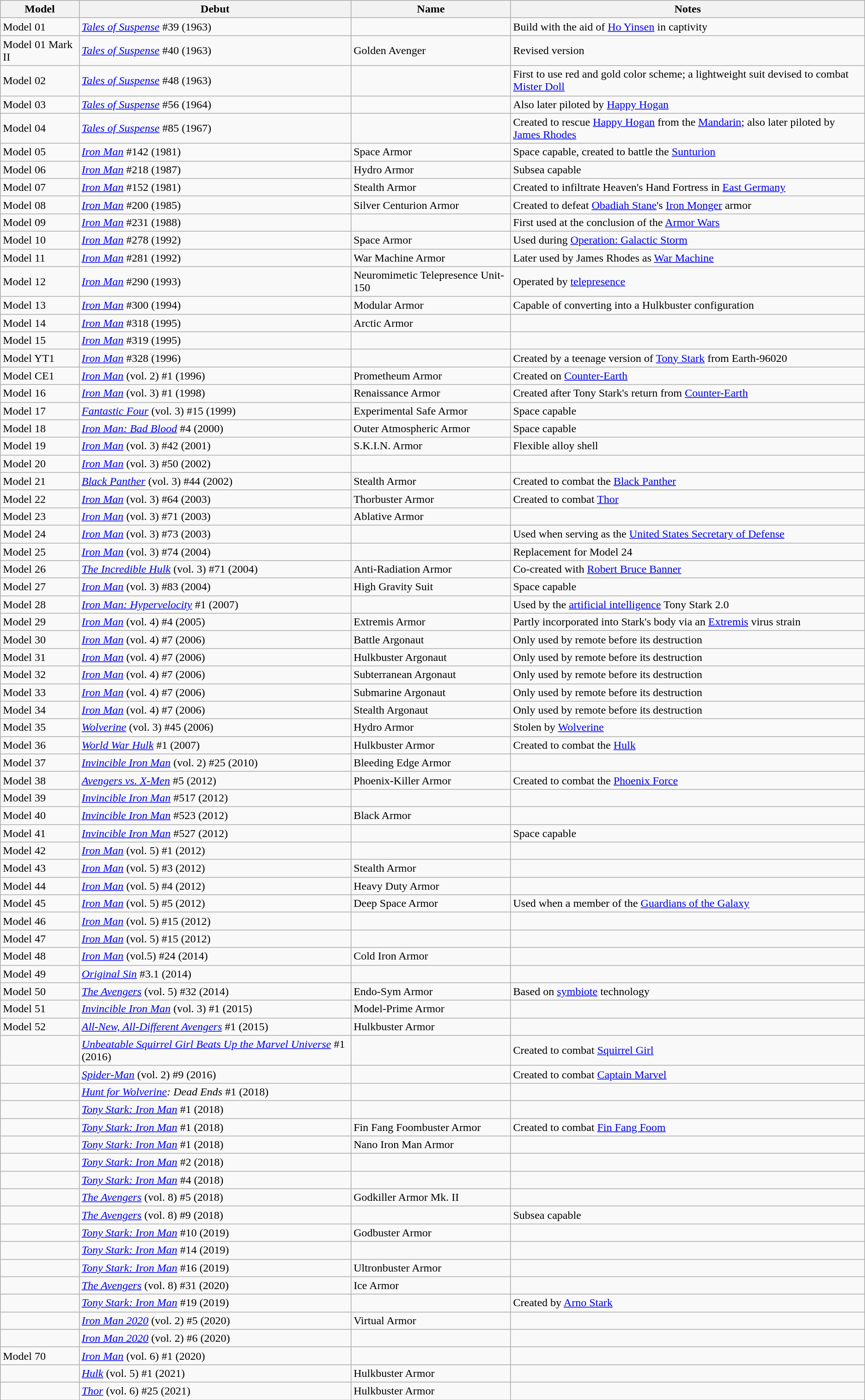<table class="wikitable mw-collapsible mw-collapsed">
<tr>
<th>Model</th>
<th>Debut</th>
<th>Name</th>
<th>Notes</th>
</tr>
<tr>
<td>Model 01</td>
<td><em><a href='#'>Tales of Suspense</a></em> #39 (1963)</td>
<td></td>
<td>Build with the aid of <a href='#'>Ho Yinsen</a> in captivity</td>
</tr>
<tr>
<td>Model 01 Mark II</td>
<td><em><a href='#'>Tales of Suspense</a></em> #40 (1963)</td>
<td>Golden Avenger</td>
<td>Revised version</td>
</tr>
<tr>
<td>Model 02</td>
<td><em><a href='#'>Tales of Suspense</a></em> #48 (1963)</td>
<td></td>
<td>First to use red and gold color scheme; a lightweight suit devised to combat <a href='#'>Mister Doll</a></td>
</tr>
<tr>
<td>Model 03</td>
<td><em><a href='#'>Tales of Suspense</a></em> #56 (1964)</td>
<td></td>
<td>Also later piloted by <a href='#'>Happy Hogan</a></td>
</tr>
<tr>
<td>Model 04</td>
<td><em><a href='#'>Tales of Suspense</a></em> #85 (1967)</td>
<td></td>
<td>Created to rescue <a href='#'>Happy Hogan</a> from the <a href='#'>Mandarin</a>; also later piloted by <a href='#'>James Rhodes</a></td>
</tr>
<tr>
<td>Model 05</td>
<td><em><a href='#'>Iron Man</a></em> #142 (1981)</td>
<td>Space Armor</td>
<td>Space capable, created to battle the <a href='#'>Sunturion</a></td>
</tr>
<tr>
<td>Model 06</td>
<td><em><a href='#'>Iron Man</a></em> #218 (1987)</td>
<td>Hydro Armor</td>
<td>Subsea capable</td>
</tr>
<tr>
<td>Model 07</td>
<td><em><a href='#'>Iron Man</a></em> #152 (1981)</td>
<td>Stealth Armor</td>
<td>Created to infiltrate Heaven's Hand Fortress in <a href='#'>East Germany</a></td>
</tr>
<tr>
<td>Model 08</td>
<td><em><a href='#'>Iron Man</a></em> #200 (1985)</td>
<td>Silver Centurion Armor</td>
<td>Created to defeat <a href='#'>Obadiah Stane</a>'s <a href='#'>Iron Monger</a> armor</td>
</tr>
<tr>
<td>Model 09</td>
<td><em><a href='#'>Iron Man</a></em> #231 (1988)</td>
<td></td>
<td>First used at the conclusion of the <a href='#'>Armor Wars</a></td>
</tr>
<tr>
<td>Model 10</td>
<td><em><a href='#'>Iron Man</a></em> #278 (1992)</td>
<td>Space Armor</td>
<td>Used during <a href='#'>Operation: Galactic Storm</a></td>
</tr>
<tr>
<td>Model 11</td>
<td><em><a href='#'>Iron Man</a></em> #281 (1992)</td>
<td>War Machine Armor</td>
<td>Later used by James Rhodes as <a href='#'>War Machine</a></td>
</tr>
<tr>
<td>Model 12</td>
<td><em><a href='#'>Iron Man</a></em> #290 (1993)</td>
<td>Neuromimetic Telepresence Unit-150</td>
<td>Operated by <a href='#'>telepresence</a></td>
</tr>
<tr>
<td>Model 13</td>
<td><em><a href='#'>Iron Man</a></em> #300 (1994)</td>
<td>Modular Armor</td>
<td>Capable of converting into a Hulkbuster configuration</td>
</tr>
<tr>
<td>Model 14</td>
<td><em><a href='#'>Iron Man</a></em> #318 (1995)</td>
<td>Arctic Armor</td>
<td></td>
</tr>
<tr>
<td>Model 15</td>
<td><em><a href='#'>Iron Man</a></em> #319 (1995)</td>
<td></td>
<td></td>
</tr>
<tr>
<td>Model YT1</td>
<td><em><a href='#'>Iron Man</a></em> #328 (1996)</td>
<td></td>
<td>Created by a teenage version of <a href='#'>Tony Stark</a> from Earth-96020</td>
</tr>
<tr>
<td>Model CE1</td>
<td><em><a href='#'>Iron Man</a></em> (vol. 2) #1 (1996)</td>
<td>Prometheum Armor</td>
<td>Created on <a href='#'>Counter-Earth</a></td>
</tr>
<tr>
<td>Model 16</td>
<td><em><a href='#'>Iron Man</a></em> (vol. 3) #1 (1998)</td>
<td>Renaissance Armor</td>
<td>Created after Tony Stark's return from <a href='#'>Counter-Earth</a></td>
</tr>
<tr>
<td>Model 17</td>
<td><em><a href='#'>Fantastic Four</a></em> (vol. 3) #15 (1999)</td>
<td>Experimental Safe Armor</td>
<td>Space capable</td>
</tr>
<tr>
<td>Model 18</td>
<td><em><a href='#'>Iron Man: Bad Blood</a></em> #4 (2000)</td>
<td>Outer Atmospheric Armor</td>
<td>Space capable</td>
</tr>
<tr>
<td>Model 19</td>
<td><em><a href='#'>Iron Man</a></em> (vol. 3) #42 (2001)</td>
<td>S.K.I.N. Armor</td>
<td>Flexible alloy shell</td>
</tr>
<tr>
<td>Model 20</td>
<td><em><a href='#'>Iron Man</a></em> (vol. 3) #50 (2002)</td>
<td></td>
<td></td>
</tr>
<tr>
<td>Model 21</td>
<td><em><a href='#'>Black Panther</a></em> (vol. 3) #44 (2002)</td>
<td>Stealth Armor</td>
<td>Created to combat the <a href='#'>Black Panther</a></td>
</tr>
<tr>
<td>Model 22</td>
<td><em><a href='#'>Iron Man</a></em> (vol. 3) #64 (2003)</td>
<td>Thorbuster Armor</td>
<td>Created to combat <a href='#'>Thor</a></td>
</tr>
<tr>
<td>Model 23</td>
<td><em><a href='#'>Iron Man</a></em> (vol. 3) #71 (2003)</td>
<td>Ablative Armor</td>
<td></td>
</tr>
<tr>
<td>Model 24</td>
<td><em><a href='#'>Iron Man</a></em> (vol. 3) #73 (2003)</td>
<td></td>
<td>Used when serving as the <a href='#'>United States Secretary of Defense</a></td>
</tr>
<tr>
<td>Model 25</td>
<td><em><a href='#'>Iron Man</a></em> (vol. 3) #74 (2004)</td>
<td></td>
<td>Replacement for Model 24</td>
</tr>
<tr>
<td>Model 26</td>
<td><em><a href='#'>The Incredible Hulk</a></em> (vol. 3) #71 (2004)</td>
<td>Anti-Radiation Armor</td>
<td>Co-created with <a href='#'>Robert Bruce Banner</a></td>
</tr>
<tr>
<td>Model 27</td>
<td><em><a href='#'>Iron Man</a></em> (vol. 3) #83 (2004)</td>
<td>High Gravity Suit</td>
<td>Space capable</td>
</tr>
<tr>
<td>Model 28</td>
<td><em><a href='#'>Iron Man: Hypervelocity</a></em> #1 (2007)</td>
<td></td>
<td>Used by the <a href='#'>artificial intelligence</a> Tony Stark 2.0</td>
</tr>
<tr>
<td>Model 29</td>
<td><em><a href='#'>Iron Man</a></em> (vol. 4) #4 (2005)</td>
<td>Extremis Armor</td>
<td>Partly incorporated into Stark's body via an <a href='#'>Extremis</a> virus strain</td>
</tr>
<tr>
<td>Model 30</td>
<td><em><a href='#'>Iron Man</a></em> (vol. 4) #7 (2006)</td>
<td>Battle Argonaut</td>
<td>Only used by remote before its destruction</td>
</tr>
<tr>
<td>Model 31</td>
<td><em><a href='#'>Iron Man</a></em> (vol. 4) #7 (2006)</td>
<td>Hulkbuster Argonaut</td>
<td>Only used by remote before its destruction</td>
</tr>
<tr>
<td>Model 32</td>
<td><em><a href='#'>Iron Man</a></em> (vol. 4) #7 (2006)</td>
<td>Subterranean Argonaut</td>
<td>Only used by remote before its destruction</td>
</tr>
<tr>
<td>Model 33</td>
<td><em><a href='#'>Iron Man</a></em> (vol. 4) #7 (2006)</td>
<td>Submarine Argonaut</td>
<td>Only used by remote before its destruction</td>
</tr>
<tr>
<td>Model 34</td>
<td><em><a href='#'>Iron Man</a></em> (vol. 4) #7 (2006)</td>
<td>Stealth Argonaut</td>
<td>Only used by remote before its destruction</td>
</tr>
<tr>
<td>Model 35</td>
<td><em><a href='#'>Wolverine</a></em> (vol. 3) #45 (2006)</td>
<td>Hydro Armor</td>
<td>Stolen by <a href='#'>Wolverine</a></td>
</tr>
<tr>
<td>Model 36</td>
<td><em><a href='#'>World War Hulk</a></em> #1 (2007)</td>
<td>Hulkbuster Armor</td>
<td>Created to combat the <a href='#'>Hulk</a></td>
</tr>
<tr>
<td>Model 37</td>
<td><em><a href='#'>Invincible Iron Man</a></em> (vol. 2) #25 (2010)</td>
<td>Bleeding Edge Armor</td>
<td></td>
</tr>
<tr>
<td>Model 38</td>
<td><em><a href='#'>Avengers vs. X-Men</a></em> #5 (2012)</td>
<td>Phoenix-Killer Armor</td>
<td>Created to combat the <a href='#'>Phoenix Force</a></td>
</tr>
<tr>
<td>Model 39</td>
<td><em><a href='#'>Invincible Iron Man</a></em> #517 (2012)</td>
<td></td>
<td></td>
</tr>
<tr>
<td>Model 40</td>
<td><em><a href='#'>Invincible Iron Man</a></em> #523 (2012)</td>
<td>Black Armor</td>
<td></td>
</tr>
<tr>
<td>Model 41</td>
<td><em><a href='#'>Invincible Iron Man</a></em> #527 (2012)</td>
<td></td>
<td>Space capable</td>
</tr>
<tr>
<td>Model 42</td>
<td><em><a href='#'>Iron Man</a></em> (vol. 5) #1 (2012)</td>
<td></td>
<td></td>
</tr>
<tr>
<td>Model 43</td>
<td><em><a href='#'>Iron Man</a></em> (vol. 5) #3 (2012)</td>
<td>Stealth Armor</td>
<td></td>
</tr>
<tr>
<td>Model 44</td>
<td><em><a href='#'>Iron Man</a></em> (vol. 5) #4 (2012)</td>
<td>Heavy Duty Armor</td>
<td></td>
</tr>
<tr>
<td>Model 45</td>
<td><em><a href='#'>Iron Man</a></em> (vol. 5) #5 (2012)</td>
<td>Deep Space Armor</td>
<td>Used when a member of the <a href='#'>Guardians of the Galaxy</a></td>
</tr>
<tr>
<td>Model 46</td>
<td><em><a href='#'>Iron Man</a></em> (vol. 5) #15 (2012)</td>
<td></td>
<td></td>
</tr>
<tr>
<td>Model 47</td>
<td><em><a href='#'>Iron Man</a></em> (vol. 5) #15 (2012)</td>
<td></td>
<td></td>
</tr>
<tr>
<td>Model 48</td>
<td><em><a href='#'>Iron Man</a></em> (vol.5) #24 (2014)</td>
<td>Cold Iron Armor</td>
<td></td>
</tr>
<tr>
<td>Model 49</td>
<td><em><a href='#'>Original Sin</a></em> #3.1 (2014)</td>
<td></td>
<td></td>
</tr>
<tr>
<td>Model 50</td>
<td><em><a href='#'>The Avengers</a></em> (vol. 5) #32 (2014)</td>
<td>Endo-Sym Armor</td>
<td>Based on <a href='#'>symbiote</a> technology</td>
</tr>
<tr>
<td>Model 51</td>
<td><em><a href='#'>Invincible Iron Man</a></em> (vol. 3) #1 (2015)</td>
<td>Model-Prime Armor</td>
<td></td>
</tr>
<tr>
<td>Model 52</td>
<td><em><a href='#'>All-New, All-Different Avengers</a></em> #1 (2015)</td>
<td>Hulkbuster Armor</td>
<td></td>
</tr>
<tr>
<td></td>
<td><em><a href='#'>Unbeatable Squirrel Girl Beats Up the Marvel Universe</a></em> #1 (2016)</td>
<td></td>
<td>Created to combat <a href='#'>Squirrel Girl</a></td>
</tr>
<tr>
<td></td>
<td><em><a href='#'>Spider-Man</a></em> (vol. 2) #9 (2016)</td>
<td></td>
<td>Created to combat <a href='#'>Captain Marvel</a></td>
</tr>
<tr>
<td></td>
<td><em><a href='#'>Hunt for Wolverine</a>: Dead Ends</em> #1 (2018)</td>
<td></td>
<td></td>
</tr>
<tr>
<td></td>
<td><em><a href='#'>Tony Stark: Iron Man</a></em> #1 (2018)</td>
<td></td>
<td></td>
</tr>
<tr>
<td></td>
<td><em><a href='#'>Tony Stark: Iron Man</a></em> #1 (2018)</td>
<td>Fin Fang Foombuster Armor</td>
<td>Created to combat <a href='#'>Fin Fang Foom</a></td>
</tr>
<tr>
<td></td>
<td><em><a href='#'>Tony Stark: Iron Man</a></em> #1 (2018)</td>
<td>Nano Iron Man Armor</td>
<td></td>
</tr>
<tr>
<td></td>
<td><em><a href='#'>Tony Stark: Iron Man</a></em> #2 (2018)</td>
<td></td>
<td></td>
</tr>
<tr>
<td></td>
<td><em><a href='#'>Tony Stark: Iron Man</a></em> #4 (2018)</td>
<td></td>
<td></td>
</tr>
<tr>
<td></td>
<td><em><a href='#'>The Avengers</a></em> (vol. 8) #5 (2018)</td>
<td>Godkiller Armor Mk. II</td>
<td></td>
</tr>
<tr>
<td></td>
<td><em><a href='#'>The Avengers</a></em> (vol. 8) #9 (2018)</td>
<td></td>
<td>Subsea capable</td>
</tr>
<tr>
<td></td>
<td><em><a href='#'>Tony Stark: Iron Man</a></em> #10 (2019)</td>
<td>Godbuster Armor</td>
<td></td>
</tr>
<tr>
<td></td>
<td><em><a href='#'>Tony Stark: Iron Man</a></em> #14 (2019)</td>
<td></td>
<td></td>
</tr>
<tr>
<td></td>
<td><em><a href='#'>Tony Stark: Iron Man</a></em> #16 (2019)</td>
<td>Ultronbuster Armor</td>
<td></td>
</tr>
<tr>
<td></td>
<td><em><a href='#'>The Avengers</a></em> (vol. 8) #31 (2020)</td>
<td>Ice Armor</td>
<td></td>
</tr>
<tr>
<td></td>
<td><em><a href='#'>Tony Stark: Iron Man</a></em> #19 (2019)</td>
<td></td>
<td>Created by <a href='#'>Arno Stark</a></td>
</tr>
<tr>
<td></td>
<td><em><a href='#'>Iron Man 2020</a></em> (vol. 2) #5 (2020)</td>
<td>Virtual Armor</td>
<td></td>
</tr>
<tr>
<td></td>
<td><em><a href='#'>Iron Man 2020</a></em> (vol. 2) #6 (2020)</td>
<td></td>
<td></td>
</tr>
<tr>
<td>Model 70</td>
<td><em><a href='#'>Iron Man</a></em> (vol. 6) #1 (2020)</td>
<td></td>
<td></td>
</tr>
<tr>
<td></td>
<td><em><a href='#'>Hulk</a></em> (vol. 5) #1 (2021)</td>
<td>Hulkbuster Armor</td>
<td></td>
</tr>
<tr>
<td></td>
<td><em><a href='#'>Thor</a></em> (vol. 6) #25 (2021)</td>
<td>Hulkbuster Armor</td>
<td></td>
</tr>
</table>
